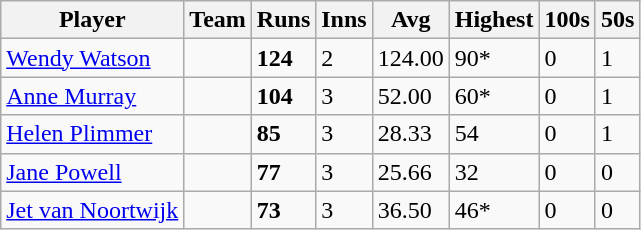<table class="wikitable">
<tr>
<th>Player</th>
<th>Team</th>
<th>Runs</th>
<th>Inns</th>
<th>Avg</th>
<th>Highest</th>
<th>100s</th>
<th>50s</th>
</tr>
<tr>
<td><a href='#'>Wendy Watson</a></td>
<td></td>
<td><strong>124</strong></td>
<td>2</td>
<td>124.00</td>
<td>90*</td>
<td>0</td>
<td>1</td>
</tr>
<tr>
<td><a href='#'>Anne Murray</a></td>
<td></td>
<td><strong>104</strong></td>
<td>3</td>
<td>52.00</td>
<td>60*</td>
<td>0</td>
<td>1</td>
</tr>
<tr>
<td><a href='#'>Helen Plimmer</a></td>
<td></td>
<td><strong>85</strong></td>
<td>3</td>
<td>28.33</td>
<td>54</td>
<td>0</td>
<td>1</td>
</tr>
<tr>
<td><a href='#'>Jane Powell</a></td>
<td></td>
<td><strong>77</strong></td>
<td>3</td>
<td>25.66</td>
<td>32</td>
<td>0</td>
<td>0</td>
</tr>
<tr>
<td><a href='#'>Jet van Noortwijk</a></td>
<td></td>
<td><strong>73</strong></td>
<td>3</td>
<td>36.50</td>
<td>46*</td>
<td>0</td>
<td>0</td>
</tr>
</table>
